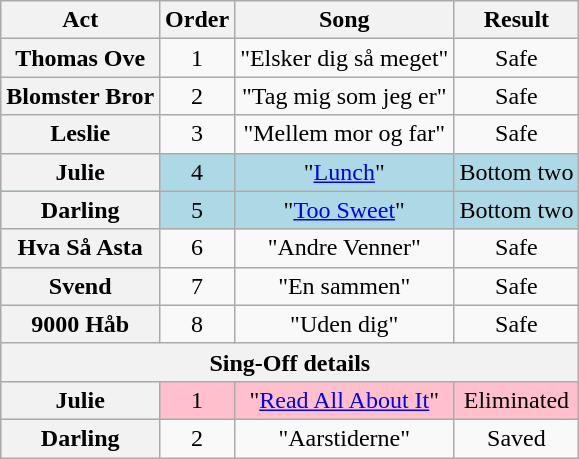<table class="wikitable plainrowheaders" style="text-align:center;">
<tr>
<th scope="col">Act</th>
<th scope="col">Order</th>
<th scope="col">Song</th>
<th scope="col">Result</th>
</tr>
<tr>
<th scope=row>Thomas Ove</th>
<td>1</td>
<td>"Elsker dig så meget"</td>
<td>Safe</td>
</tr>
<tr>
<th scope=row>Blomster Bror</th>
<td>2</td>
<td>"Tag mig som jeg er"</td>
<td>Safe</td>
</tr>
<tr>
<th scope=row>Leslie</th>
<td>3</td>
<td>"Mellem mor og far"</td>
<td>Safe</td>
</tr>
<tr style="background:lightblue">
<th scope=row>Julie</th>
<td>4</td>
<td>"<a href='#'>Lunch</a>"</td>
<td>Bottom two</td>
</tr>
<tr style="background:lightblue">
<th scope=row>Darling</th>
<td>5</td>
<td>"<a href='#'>Too Sweet</a>"</td>
<td>Bottom two</td>
</tr>
<tr>
<th scope=row>Hva Så Asta</th>
<td>6</td>
<td>"Andre Venner"</td>
<td>Safe</td>
</tr>
<tr>
<th scope=row>Svend</th>
<td>7</td>
<td>"En sammen"</td>
<td>Safe</td>
</tr>
<tr>
<th scope=row>9000 Håb</th>
<td>8</td>
<td>"Uden dig"</td>
<td>Safe</td>
</tr>
<tr>
<th colspan="4">Sing-Off details</th>
</tr>
<tr style="background:pink">
<th scope="row">Julie</th>
<td>1</td>
<td>"<a href='#'>Read All About It</a>"</td>
<td>Eliminated</td>
</tr>
<tr>
<th scope="row">Darling</th>
<td>2</td>
<td>"Aarstiderne"</td>
<td>Saved</td>
</tr>
</table>
